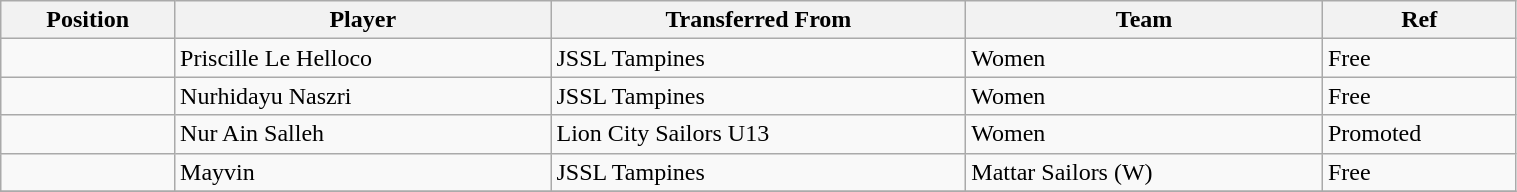<table class="wikitable sortable" style="width:80%; text-align:center; font-size:100%; text-align:left;">
<tr>
<th>Position</th>
<th>Player</th>
<th>Transferred From</th>
<th>Team</th>
<th>Ref</th>
</tr>
<tr>
<td></td>
<td> Priscille Le Helloco</td>
<td> JSSL Tampines</td>
<td>Women</td>
<td>Free </td>
</tr>
<tr>
<td></td>
<td> Nurhidayu Naszri</td>
<td> JSSL Tampines</td>
<td>Women</td>
<td>Free </td>
</tr>
<tr>
<td></td>
<td> Nur Ain Salleh</td>
<td> Lion City Sailors U13</td>
<td>Women</td>
<td>Promoted </td>
</tr>
<tr>
<td></td>
<td> Mayvin</td>
<td> JSSL Tampines</td>
<td>Mattar Sailors (W)</td>
<td>Free</td>
</tr>
<tr>
</tr>
</table>
